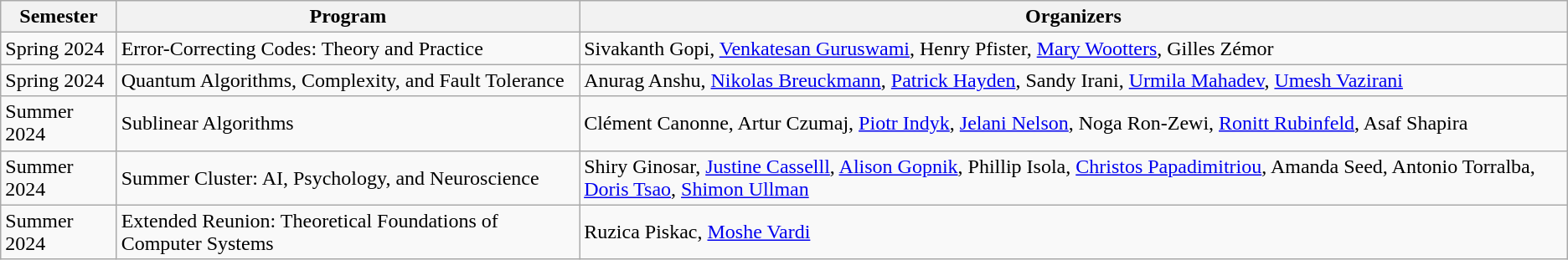<table class="wikitable">
<tr>
<th>Semester</th>
<th>Program</th>
<th>Organizers</th>
</tr>
<tr>
<td>Spring 2024</td>
<td>Error-Correcting Codes: Theory and Practice</td>
<td>Sivakanth Gopi, <a href='#'>Venkatesan Guruswami</a>, Henry Pfister, <a href='#'>Mary Wootters</a>, Gilles Zémor</td>
</tr>
<tr>
<td>Spring 2024</td>
<td>Quantum Algorithms, Complexity, and Fault Tolerance</td>
<td>Anurag Anshu, <a href='#'>Nikolas Breuckmann</a>, <a href='#'>Patrick Hayden</a>, Sandy Irani, <a href='#'>Urmila Mahadev</a>, <a href='#'>Umesh Vazirani</a></td>
</tr>
<tr>
<td>Summer 2024</td>
<td>Sublinear Algorithms</td>
<td>Clément Canonne, Artur Czumaj, <a href='#'>Piotr Indyk</a>, <a href='#'>Jelani Nelson</a>, Noga Ron-Zewi, <a href='#'>Ronitt Rubinfeld</a>, Asaf Shapira</td>
</tr>
<tr>
<td>Summer 2024</td>
<td>Summer Cluster: AI, Psychology, and Neuroscience</td>
<td>Shiry Ginosar, <a href='#'>Justine Casselll</a>, <a href='#'>Alison Gopnik</a>, Phillip Isola, <a href='#'>Christos Papadimitriou</a>, Amanda Seed, Antonio Torralba, <a href='#'>Doris Tsao</a>, <a href='#'>Shimon Ullman</a></td>
</tr>
<tr>
<td>Summer 2024</td>
<td>Extended Reunion: Theoretical Foundations of Computer Systems</td>
<td>Ruzica Piskac, <a href='#'>Moshe Vardi</a></td>
</tr>
</table>
